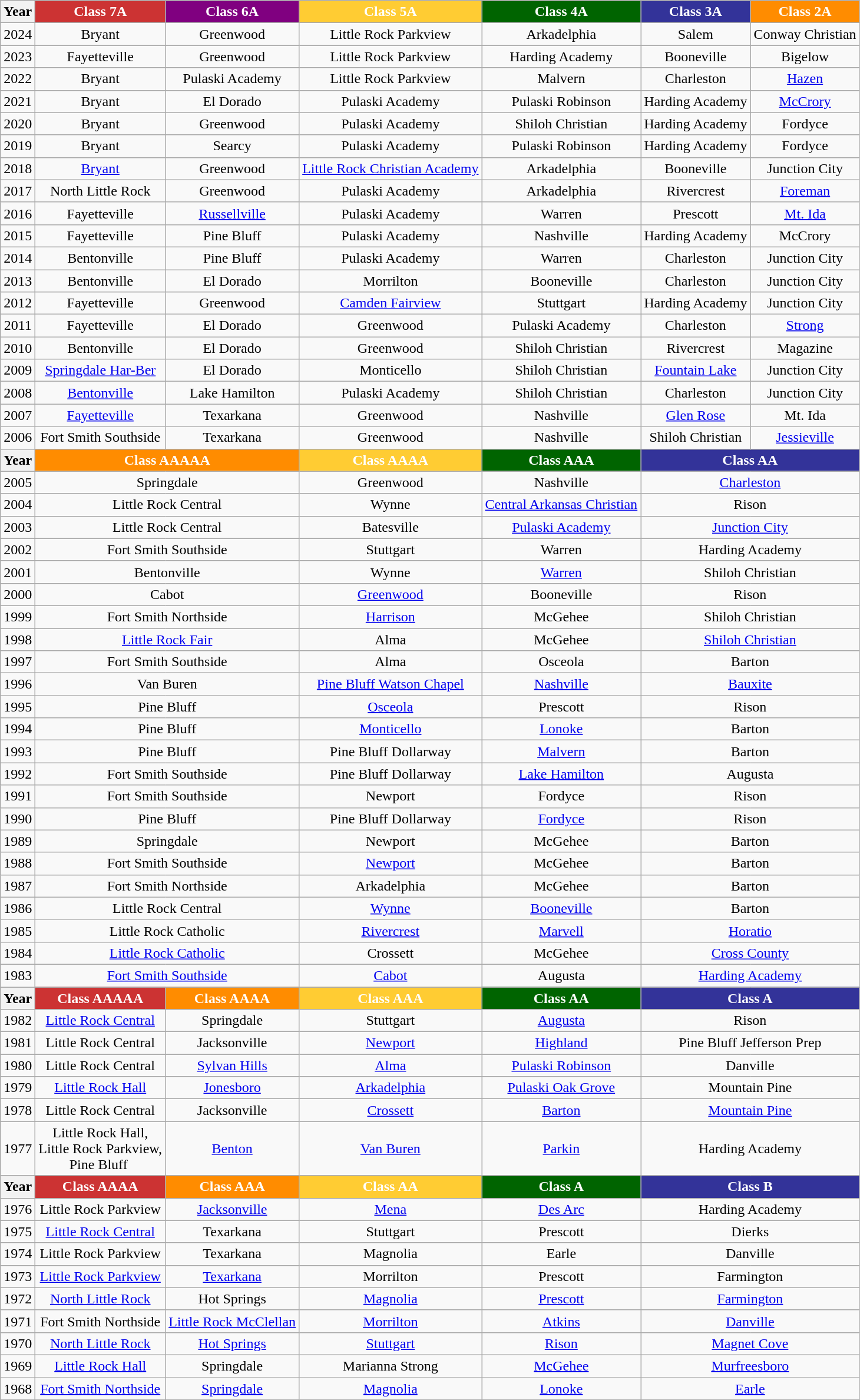<table class="wikitable">
<tr>
<th style="text-align:center">Year</th>
<th style="background:#cc3333;color:white;text-align:center">Class 7A</th>
<th style="background:purple;color:white;text-align:center">Class 6A</th>
<th style="background:#ffcc33;color:white;text-align:center">Class 5A</th>
<th style="background:darkgreen;color:white;text-align:center">Class 4A</th>
<th style="background:#333399;color:white;text-align:center">Class 3A</th>
<th style="background:darkorange;color:white;text-align:center">Class 2A</th>
</tr>
<tr>
<td style="text-align:center">2024</td>
<td style="text-align:center">Bryant</td>
<td style="text-align:center">Greenwood</td>
<td style="text-align:center">Little Rock Parkview</td>
<td style="text-align:center">Arkadelphia</td>
<td style="text-align:center">Salem</td>
<td style="text-align:center">Conway Christian</td>
</tr>
<tr>
<td style="text-align:center">2023</td>
<td style="text-align:center">Fayetteville</td>
<td style="text-align:center">Greenwood</td>
<td style="text-align:center">Little Rock Parkview</td>
<td style="text-align:center">Harding Academy</td>
<td style="text-align:center">Booneville</td>
<td style="text-align:center">Bigelow</td>
</tr>
<tr>
<td style="text-align:center">2022</td>
<td style="text-align:center">Bryant</td>
<td style="text-align:center">Pulaski Academy</td>
<td style="text-align:center">Little Rock Parkview</td>
<td style="text-align:center">Malvern</td>
<td style="text-align:center">Charleston</td>
<td style="text-align:center"><a href='#'>Hazen</a></td>
</tr>
<tr>
<td style="text-align:center">2021</td>
<td style="text-align:center">Bryant</td>
<td style="text-align:center">El Dorado</td>
<td style="text-align:center">Pulaski Academy</td>
<td style="text-align:center">Pulaski Robinson</td>
<td style="text-align:center">Harding Academy</td>
<td style="text-align:center"><a href='#'>McCrory</a></td>
</tr>
<tr>
<td style="text-align:center">2020</td>
<td style="text-align:center">Bryant</td>
<td style="text-align:center">Greenwood</td>
<td style="text-align:center">Pulaski Academy</td>
<td style="text-align:center">Shiloh Christian</td>
<td style="text-align:center">Harding Academy</td>
<td style="text-align:center">Fordyce</td>
</tr>
<tr>
<td style="text-align:center">2019</td>
<td style="text-align:center">Bryant</td>
<td style="text-align:center">Searcy</td>
<td style="text-align:center">Pulaski Academy</td>
<td style="text-align:center">Pulaski Robinson</td>
<td style="text-align:center">Harding Academy</td>
<td style="text-align:center">Fordyce</td>
</tr>
<tr>
<td style="text-align:center">2018</td>
<td style="text-align:center"><a href='#'>Bryant</a></td>
<td style="text-align:center">Greenwood</td>
<td style="text-align:center"><a href='#'>Little Rock Christian Academy</a></td>
<td style="text-align:center">Arkadelphia</td>
<td style="text-align:center">Booneville</td>
<td style="text-align:center">Junction City</td>
</tr>
<tr>
<td style="text-align:center">2017</td>
<td style="text-align:center">North Little Rock</td>
<td style="text-align:center">Greenwood</td>
<td style="text-align:center">Pulaski Academy</td>
<td style="text-align:center">Arkadelphia</td>
<td style="text-align:center">Rivercrest</td>
<td style="text-align:center"><a href='#'>Foreman</a></td>
</tr>
<tr>
<td style="text-align:center">2016</td>
<td style="text-align:center">Fayetteville</td>
<td style="text-align:center"><a href='#'>Russellville</a></td>
<td style="text-align:center">Pulaski Academy</td>
<td style="text-align:center">Warren</td>
<td style="text-align:center">Prescott</td>
<td style="text-align:center"><a href='#'>Mt. Ida</a></td>
</tr>
<tr>
<td style="text-align:center">2015</td>
<td style="text-align:center">Fayetteville</td>
<td style="text-align:center">Pine Bluff</td>
<td style="text-align:center">Pulaski Academy</td>
<td style="text-align:center">Nashville</td>
<td style="text-align:center">Harding Academy</td>
<td style="text-align:center">McCrory</td>
</tr>
<tr>
<td style="text-align:center">2014</td>
<td style="text-align:center">Bentonville</td>
<td style="text-align:center">Pine Bluff</td>
<td style="text-align:center">Pulaski Academy</td>
<td style="text-align:center">Warren</td>
<td style="text-align:center">Charleston</td>
<td style="text-align:center">Junction City</td>
</tr>
<tr>
<td style="text-align:center">2013</td>
<td style="text-align:center">Bentonville</td>
<td style="text-align:center">El Dorado</td>
<td style="text-align:center">Morrilton</td>
<td style="text-align:center">Booneville</td>
<td style="text-align:center">Charleston</td>
<td style="text-align:center">Junction City</td>
</tr>
<tr>
<td style="text-align:center">2012</td>
<td style="text-align:center">Fayetteville</td>
<td style="text-align:center">Greenwood</td>
<td style="text-align:center"><a href='#'>Camden Fairview</a></td>
<td style="text-align:center">Stuttgart</td>
<td style="text-align:center">Harding Academy</td>
<td style="text-align:center">Junction City</td>
</tr>
<tr>
<td style="text-align:center">2011</td>
<td style="text-align:center">Fayetteville</td>
<td style="text-align:center">El Dorado</td>
<td style="text-align:center">Greenwood</td>
<td style="text-align:center">Pulaski Academy</td>
<td style="text-align:center">Charleston</td>
<td style="text-align:center"><a href='#'>Strong</a></td>
</tr>
<tr>
<td style="text-align:center">2010</td>
<td style="text-align:center">Bentonville</td>
<td style="text-align:center">El Dorado</td>
<td style="text-align:center">Greenwood</td>
<td style="text-align:center">Shiloh Christian</td>
<td style="text-align:center">Rivercrest</td>
<td style="text-align:center">Magazine</td>
</tr>
<tr>
<td style="text-align:center">2009</td>
<td style="text-align:center"><a href='#'>Springdale Har-Ber</a></td>
<td style="text-align:center">El Dorado</td>
<td style="text-align:center">Monticello</td>
<td style="text-align:center">Shiloh Christian</td>
<td style="text-align:center"><a href='#'>Fountain Lake</a></td>
<td style="text-align:center">Junction City</td>
</tr>
<tr>
<td style="text-align:center">2008</td>
<td style="text-align:center"><a href='#'>Bentonville</a></td>
<td style="text-align:center">Lake Hamilton</td>
<td style="text-align:center">Pulaski Academy</td>
<td style="text-align:center">Shiloh Christian</td>
<td style="text-align:center">Charleston</td>
<td style="text-align:center">Junction City</td>
</tr>
<tr>
<td style="text-align:center">2007</td>
<td style="text-align:center"><a href='#'>Fayetteville</a></td>
<td style="text-align:center">Texarkana</td>
<td style="text-align:center">Greenwood</td>
<td style="text-align:center">Nashville</td>
<td style="text-align:center"><a href='#'>Glen Rose</a></td>
<td style="text-align:center">Mt. Ida</td>
</tr>
<tr>
<td style="text-align:center">2006</td>
<td style="text-align:center">Fort Smith Southside</td>
<td style="text-align:center">Texarkana</td>
<td style="text-align:center">Greenwood</td>
<td style="text-align:center">Nashville</td>
<td style="text-align:center">Shiloh Christian</td>
<td style="text-align:center"><a href='#'>Jessieville</a></td>
</tr>
<tr>
<th style="text-align:center">Year</th>
<th colspan=2 style="background:darkorange;color:white;text-align:center">Class AAAAA</th>
<th style="background:#ffcc33;color:white;text-align:center">Class AAAA</th>
<th style="background:darkgreen;color:white;text-align:center">Class AAA</th>
<th colspan=2 style="background:#333399;color:white;text-align:center">Class AA</th>
</tr>
<tr>
<td style="text-align:center">2005</td>
<td colspan=2 style="text-align:center">Springdale</td>
<td style="text-align:center">Greenwood</td>
<td style="text-align:center">Nashville</td>
<td colspan=2 style="text-align:center"><a href='#'>Charleston</a></td>
</tr>
<tr>
<td style="text-align:center">2004</td>
<td colspan=2 style="text-align:center">Little Rock Central</td>
<td style="text-align:center">Wynne</td>
<td style="text-align:center"><a href='#'>Central Arkansas Christian</a></td>
<td colspan=2 style="text-align:center">Rison</td>
</tr>
<tr>
<td style="text-align:center">2003</td>
<td colspan=2 style="text-align:center">Little Rock Central</td>
<td style="text-align:center">Batesville</td>
<td style="text-align:center"><a href='#'>Pulaski Academy</a></td>
<td colspan=2 style="text-align:center"><a href='#'>Junction City</a></td>
</tr>
<tr>
<td style="text-align:center">2002</td>
<td colspan=2 style="text-align:center">Fort Smith Southside</td>
<td style="text-align:center">Stuttgart</td>
<td style="text-align:center">Warren</td>
<td colspan=2 style="text-align:center">Harding Academy</td>
</tr>
<tr>
<td style="text-align:center">2001</td>
<td colspan=2 style="text-align:center">Bentonville</td>
<td style="text-align:center">Wynne</td>
<td style="text-align:center"><a href='#'>Warren</a></td>
<td colspan=2 style="text-align:center">Shiloh Christian</td>
</tr>
<tr>
<td style="text-align:center">2000</td>
<td colspan=2 style="text-align:center">Cabot</td>
<td style="text-align:center"><a href='#'>Greenwood</a></td>
<td style="text-align:center">Booneville</td>
<td colspan=2 style="text-align:center">Rison</td>
</tr>
<tr>
<td style="text-align:center">1999</td>
<td colspan=2 style="text-align:center">Fort Smith Northside</td>
<td style="text-align:center"><a href='#'>Harrison</a></td>
<td style="text-align:center">McGehee</td>
<td colspan=2 style="text-align:center">Shiloh Christian</td>
</tr>
<tr>
<td style="text-align:center">1998</td>
<td colspan=2 style="text-align:center"><a href='#'>Little Rock Fair</a></td>
<td style="text-align:center">Alma</td>
<td style="text-align:center">McGehee</td>
<td colspan=2 style="text-align:center"><a href='#'>Shiloh Christian</a></td>
</tr>
<tr>
<td style="text-align:center">1997</td>
<td colspan=2 style="text-align:center">Fort Smith Southside</td>
<td style="text-align:center">Alma</td>
<td style="text-align:center">Osceola</td>
<td colspan=2 style="text-align:center">Barton</td>
</tr>
<tr>
<td style="text-align:center">1996</td>
<td colspan=2 style="text-align:center">Van Buren</td>
<td style="text-align:center"><a href='#'>Pine Bluff Watson Chapel</a></td>
<td style="text-align:center"><a href='#'>Nashville</a></td>
<td colspan=2 style="text-align:center"><a href='#'>Bauxite</a></td>
</tr>
<tr>
<td style="text-align:center">1995</td>
<td colspan=2 style="text-align:center">Pine Bluff</td>
<td style="text-align:center"><a href='#'>Osceola</a></td>
<td style="text-align:center">Prescott</td>
<td colspan=2 style="text-align:center">Rison</td>
</tr>
<tr>
<td style="text-align:center">1994</td>
<td colspan=2 style="text-align:center">Pine Bluff</td>
<td style="text-align:center"><a href='#'>Monticello</a></td>
<td style="text-align:center"><a href='#'>Lonoke</a></td>
<td colspan=2 style="text-align:center">Barton</td>
</tr>
<tr>
<td style="text-align:center">1993</td>
<td colspan=2 style="text-align:center">Pine Bluff</td>
<td style="text-align:center">Pine Bluff Dollarway</td>
<td style="text-align:center"><a href='#'>Malvern</a></td>
<td colspan=2 style="text-align:center">Barton</td>
</tr>
<tr>
<td style="text-align:center">1992</td>
<td colspan=2 style="text-align:center">Fort Smith Southside</td>
<td style="text-align:center">Pine Bluff Dollarway</td>
<td style="text-align:center"><a href='#'>Lake Hamilton</a></td>
<td colspan=2 style="text-align:center">Augusta</td>
</tr>
<tr>
<td style="text-align:center">1991</td>
<td colspan=2 style="text-align:center">Fort Smith Southside</td>
<td style="text-align:center">Newport</td>
<td style="text-align:center">Fordyce</td>
<td colspan=2 style="text-align:center">Rison</td>
</tr>
<tr>
<td style="text-align:center">1990</td>
<td colspan=2 style="text-align:center">Pine Bluff</td>
<td style="text-align:center">Pine Bluff Dollarway</td>
<td style="text-align:center"><a href='#'>Fordyce</a></td>
<td colspan=2 style="text-align:center">Rison</td>
</tr>
<tr>
<td style="text-align:center">1989</td>
<td colspan=2 style="text-align:center">Springdale</td>
<td style="text-align:center">Newport</td>
<td style="text-align:center">McGehee</td>
<td colspan=2 style="text-align:center">Barton</td>
</tr>
<tr>
<td style="text-align:center">1988</td>
<td colspan=2 style="text-align:center">Fort Smith Southside</td>
<td style="text-align:center"><a href='#'>Newport</a></td>
<td style="text-align:center">McGehee</td>
<td colspan=2 style="text-align:center">Barton</td>
</tr>
<tr>
<td style="text-align:center">1987</td>
<td colspan=2 style="text-align:center">Fort Smith Northside</td>
<td style="text-align:center">Arkadelphia</td>
<td style="text-align:center">McGehee</td>
<td colspan=2 style="text-align:center">Barton</td>
</tr>
<tr>
<td style="text-align:center">1986</td>
<td colspan=2 style="text-align:center">Little Rock Central</td>
<td style="text-align:center"><a href='#'>Wynne</a></td>
<td style="text-align:center"><a href='#'>Booneville</a></td>
<td colspan=2 style="text-align:center">Barton</td>
</tr>
<tr>
<td style="text-align:center">1985</td>
<td colspan=2 style="text-align:center">Little Rock Catholic</td>
<td style="text-align:center"><a href='#'>Rivercrest</a></td>
<td style="text-align:center"><a href='#'>Marvell</a></td>
<td colspan=2 style="text-align:center"><a href='#'>Horatio</a></td>
</tr>
<tr>
<td style="text-align:center">1984</td>
<td colspan=2 style="text-align:center"><a href='#'>Little Rock Catholic</a></td>
<td style="text-align:center">Crossett</td>
<td style="text-align:center">McGehee</td>
<td colspan=2 style="text-align:center"><a href='#'>Cross County</a></td>
</tr>
<tr>
<td style="text-align:center">1983</td>
<td colspan=2 style="text-align:center"><a href='#'>Fort Smith Southside</a></td>
<td style="text-align:center"><a href='#'>Cabot</a></td>
<td style="text-align:center">Augusta</td>
<td colspan=2 style="text-align:center"><a href='#'>Harding Academy</a></td>
</tr>
<tr>
<th style="text-align:center">Year</th>
<th style="background:#cc3333;color:white;text-align:center">Class AAAAA</th>
<th style="background:darkorange;color:white;text-align:center">Class AAAA</th>
<th style="background:#ffcc33;color:white;text-align:center">Class AAA</th>
<th style="background:darkgreen;color:white;text-align:center">Class AA</th>
<th colspan=2 style="background:#333399;color:white;text-align:center">Class A</th>
</tr>
<tr>
<td style="text-align:center">1982</td>
<td style="text-align:center"><a href='#'>Little Rock Central</a></td>
<td style="text-align:center">Springdale</td>
<td style="text-align:center">Stuttgart</td>
<td style="text-align:center"><a href='#'>Augusta</a></td>
<td colspan=2 style="text-align:center">Rison</td>
</tr>
<tr>
<td style="text-align:center">1981</td>
<td style="text-align:center">Little Rock Central</td>
<td style="text-align:center">Jacksonville</td>
<td style="text-align:center"><a href='#'>Newport</a></td>
<td style="text-align:center"><a href='#'>Highland</a></td>
<td colspan=2 style="text-align:center">Pine Bluff Jefferson Prep</td>
</tr>
<tr>
<td style="text-align:center">1980</td>
<td style="text-align:center">Little Rock Central</td>
<td style="text-align:center"><a href='#'>Sylvan Hills</a></td>
<td style="text-align:center"><a href='#'>Alma</a></td>
<td style="text-align:center"><a href='#'>Pulaski Robinson</a></td>
<td colspan=2 style="text-align:center">Danville</td>
</tr>
<tr>
<td style="text-align:center">1979</td>
<td style="text-align:center"><a href='#'>Little Rock Hall</a></td>
<td style="text-align:center"><a href='#'>Jonesboro</a></td>
<td style="text-align:center"><a href='#'>Arkadelphia</a></td>
<td style="text-align:center"><a href='#'>Pulaski Oak Grove</a></td>
<td colspan=2 style="text-align:center">Mountain Pine</td>
</tr>
<tr>
<td style="text-align:center">1978</td>
<td style="text-align:center">Little Rock Central</td>
<td style="text-align:center">Jacksonville</td>
<td style="text-align:center"><a href='#'>Crossett</a></td>
<td style="text-align:center"><a href='#'>Barton</a></td>
<td colspan=2 style="text-align:center"><a href='#'>Mountain Pine</a></td>
</tr>
<tr>
<td style="text-align:center">1977</td>
<td style="text-align:center">Little Rock Hall,<br>Little Rock Parkview,<br>Pine Bluff </td>
<td style="text-align:center"><a href='#'>Benton</a></td>
<td style="text-align:center"><a href='#'>Van Buren</a></td>
<td style="text-align:center"><a href='#'>Parkin</a></td>
<td colspan=2 style="text-align:center">Harding Academy</td>
</tr>
<tr>
<th style="text-align:center">Year</th>
<th style="background:#cc3333;color:white;text-align:center">Class AAAA</th>
<th style="background:darkorange;color:white;text-align:center">Class AAA</th>
<th style="background:#ffcc33;color:white;text-align:center">Class AA</th>
<th style="background:darkgreen;color:white;text-align:center">Class A</th>
<th colspan=2 style="background:#333399;color:white;text-align:center">Class B</th>
</tr>
<tr>
<td style="text-align:center">1976</td>
<td style="text-align:center">Little Rock Parkview</td>
<td style="text-align:center"><a href='#'>Jacksonville</a></td>
<td style="text-align:center"><a href='#'>Mena</a></td>
<td style="text-align:center"><a href='#'>Des Arc</a></td>
<td colspan=2 style="text-align:center">Harding Academy</td>
</tr>
<tr>
<td style="text-align:center">1975</td>
<td style="text-align:center"><a href='#'>Little Rock Central</a></td>
<td style="text-align:center">Texarkana</td>
<td style="text-align:center">Stuttgart</td>
<td style="text-align:center">Prescott</td>
<td colspan=2 style="text-align:center">Dierks</td>
</tr>
<tr>
<td style="text-align:center">1974</td>
<td style="text-align:center">Little Rock Parkview</td>
<td style="text-align:center">Texarkana</td>
<td style="text-align:center">Magnolia</td>
<td style="text-align:center">Earle</td>
<td colspan=2 style="text-align:center">Danville</td>
</tr>
<tr>
<td style="text-align:center">1973</td>
<td style="text-align:center"><a href='#'>Little Rock Parkview</a></td>
<td style="text-align:center"><a href='#'>Texarkana</a></td>
<td style="text-align:center">Morrilton</td>
<td style="text-align:center">Prescott</td>
<td colspan=2 style="text-align:center">Farmington</td>
</tr>
<tr>
<td style="text-align:center">1972</td>
<td style="text-align:center"><a href='#'>North Little Rock</a></td>
<td style="text-align:center">Hot Springs</td>
<td style="text-align:center"><a href='#'>Magnolia</a></td>
<td style="text-align:center"><a href='#'>Prescott</a></td>
<td colspan=2 style="text-align:center"><a href='#'>Farmington</a></td>
</tr>
<tr>
<td style="text-align:center">1971</td>
<td style="text-align:center">Fort Smith Northside</td>
<td style="text-align:center"><a href='#'>Little Rock McClellan</a></td>
<td style="text-align:center"><a href='#'>Morrilton</a></td>
<td style="text-align:center"><a href='#'>Atkins</a></td>
<td colspan=2 style="text-align:center"><a href='#'>Danville</a></td>
</tr>
<tr>
<td style="text-align:center">1970</td>
<td style="text-align:center"><a href='#'>North Little Rock</a></td>
<td style="text-align:center"><a href='#'>Hot Springs</a></td>
<td style="text-align:center"><a href='#'>Stuttgart</a></td>
<td style="text-align:center"><a href='#'>Rison</a></td>
<td colspan=2 style="text-align:center"><a href='#'>Magnet Cove</a></td>
</tr>
<tr>
<td style="text-align:center">1969</td>
<td style="text-align:center"><a href='#'>Little Rock Hall</a></td>
<td style="text-align:center">Springdale</td>
<td style="text-align:center">Marianna Strong</td>
<td style="text-align:center"><a href='#'>McGehee</a></td>
<td colspan=2 style="text-align:center"><a href='#'>Murfreesboro</a></td>
</tr>
<tr>
<td style="text-align:center">1968</td>
<td style="text-align:center"><a href='#'>Fort Smith Northside</a></td>
<td style="text-align:center"><a href='#'>Springdale</a></td>
<td style="text-align:center"><a href='#'>Magnolia</a></td>
<td style="text-align:center"><a href='#'>Lonoke</a></td>
<td colspan=2 style="text-align:center"><a href='#'>Earle</a></td>
</tr>
</table>
